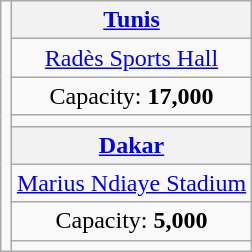<table class="wikitable" style="margin:1em auto; text-align:center">
<tr>
<td rowspan="8"></td>
<th> <a href='#'>Tunis</a></th>
</tr>
<tr>
<td><a href='#'>Radès Sports Hall</a></td>
</tr>
<tr>
<td>Capacity: <strong>17,000</strong></td>
</tr>
<tr>
<td></td>
</tr>
<tr>
<th> <a href='#'>Dakar</a></th>
</tr>
<tr>
<td><a href='#'>Marius Ndiaye Stadium</a></td>
</tr>
<tr>
<td>Capacity: <strong>5,000</strong></td>
</tr>
<tr>
<td></td>
</tr>
</table>
